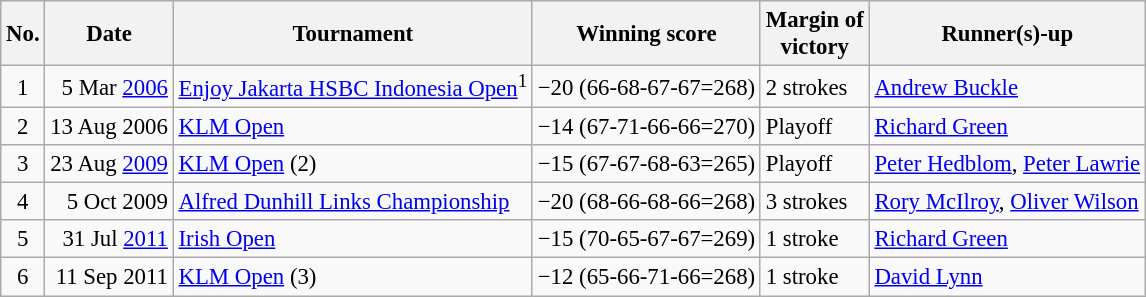<table class="wikitable" style="font-size:95%;">
<tr>
<th>No.</th>
<th>Date</th>
<th>Tournament</th>
<th>Winning score</th>
<th>Margin of<br>victory</th>
<th>Runner(s)-up</th>
</tr>
<tr>
<td align=center>1</td>
<td align=right>5 Mar <a href='#'>2006</a></td>
<td><a href='#'>Enjoy Jakarta HSBC Indonesia Open</a><sup>1</sup></td>
<td>−20 (66-68-67-67=268)</td>
<td>2 strokes</td>
<td> <a href='#'>Andrew Buckle</a></td>
</tr>
<tr>
<td align=center>2</td>
<td align=right>13 Aug 2006</td>
<td><a href='#'>KLM Open</a></td>
<td>−14 (67-71-66-66=270)</td>
<td>Playoff</td>
<td> <a href='#'>Richard Green</a></td>
</tr>
<tr>
<td align=center>3</td>
<td align=right>23 Aug <a href='#'>2009</a></td>
<td><a href='#'>KLM Open</a> (2)</td>
<td>−15 (67-67-68-63=265)</td>
<td>Playoff</td>
<td> <a href='#'>Peter Hedblom</a>,  <a href='#'>Peter Lawrie</a></td>
</tr>
<tr>
<td align=center>4</td>
<td align=right>5 Oct 2009</td>
<td><a href='#'>Alfred Dunhill Links Championship</a></td>
<td>−20 (68-66-68-66=268)</td>
<td>3 strokes</td>
<td> <a href='#'>Rory McIlroy</a>,  <a href='#'>Oliver Wilson</a></td>
</tr>
<tr>
<td align=center>5</td>
<td align=right>31 Jul <a href='#'>2011</a></td>
<td><a href='#'>Irish Open</a></td>
<td>−15 (70-65-67-67=269)</td>
<td>1 stroke</td>
<td> <a href='#'>Richard Green</a></td>
</tr>
<tr>
<td align=center>6</td>
<td align=right>11 Sep 2011</td>
<td><a href='#'>KLM Open</a> (3)</td>
<td>−12 (65-66-71-66=268)</td>
<td>1 stroke</td>
<td> <a href='#'>David Lynn</a></td>
</tr>
</table>
